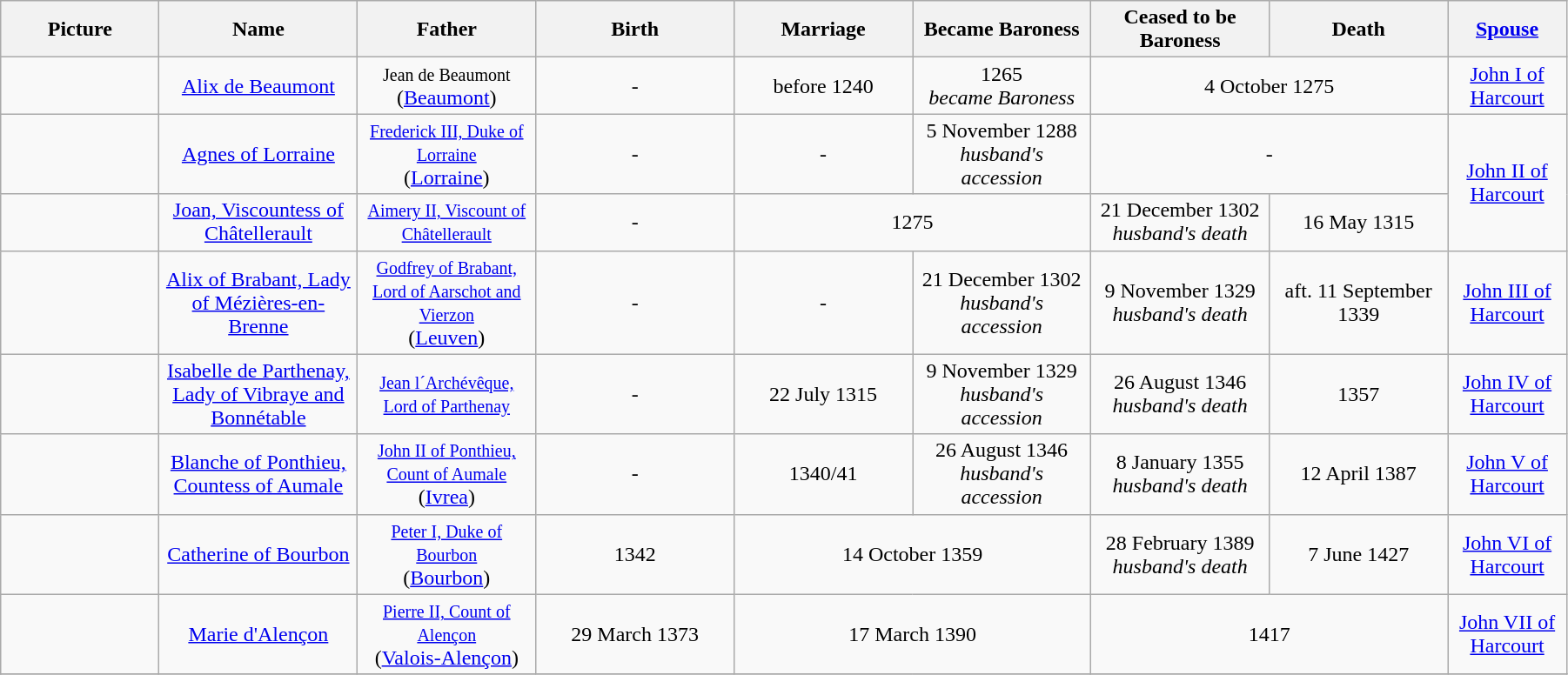<table width=95% class="wikitable">
<tr>
<th width = "8%">Picture</th>
<th width = "10%">Name</th>
<th width = "9%">Father</th>
<th width = "10%">Birth</th>
<th width = "9%">Marriage</th>
<th width = "9%">Became Baroness</th>
<th width = "9%">Ceased to be Baroness</th>
<th width = "9%">Death</th>
<th width = "6%"><a href='#'>Spouse</a></th>
</tr>
<tr>
<td align="center"></td>
<td align="center"><a href='#'>Alix de Beaumont</a></td>
<td align="center"><small>Jean de Beaumont</small><br>(<a href='#'>Beaumont</a>)</td>
<td align="center">-</td>
<td align="center">before 1240</td>
<td align="center">1265<br><em>became Baroness</em></td>
<td align="center" colspan="2">4 October 1275</td>
<td align="center"><a href='#'>John I of Harcourt</a></td>
</tr>
<tr>
<td align="center"></td>
<td align="center"><a href='#'>Agnes of Lorraine</a></td>
<td align="center"><small><a href='#'>Frederick III, Duke of Lorraine</a></small><br>(<a href='#'>Lorraine</a>)</td>
<td align="center">-</td>
<td align="center">-</td>
<td align="center">5 November 1288<br><em>husband's accession</em></td>
<td align="center" colspan="2">-</td>
<td align="center" rowspan="2"><a href='#'>John II of Harcourt</a></td>
</tr>
<tr>
<td align="center"></td>
<td align="center"><a href='#'>Joan, Viscountess of Châtellerault</a></td>
<td align="center"><small><a href='#'>Aimery II, Viscount of Châtellerault</a></small></td>
<td align="center">-</td>
<td align="center" colspan="2">1275</td>
<td align="center">21 December 1302<br><em>husband's death</em></td>
<td align="center">16 May 1315</td>
</tr>
<tr>
<td align="center"></td>
<td align="center"><a href='#'>Alix of Brabant, Lady of Mézières-en-Brenne</a></td>
<td align="center"><small><a href='#'>Godfrey of Brabant, Lord of Aarschot and Vierzon</a></small><br>(<a href='#'>Leuven</a>)</td>
<td align="center">-</td>
<td align="center">-</td>
<td align="center">21 December 1302<br><em>husband's accession</em></td>
<td align="center">9 November 1329<br><em>husband's death</em></td>
<td align="center">aft. 11 September 1339</td>
<td align="center"><a href='#'>John III of Harcourt</a></td>
</tr>
<tr>
<td align="center"></td>
<td align="center"><a href='#'>Isabelle de Parthenay, Lady of Vibraye and Bonnétable</a></td>
<td align="center"><small><a href='#'>Jean l´Archévêque, Lord of Parthenay</a></small></td>
<td align="center">-</td>
<td align="center">22 July 1315</td>
<td align="center">9 November 1329<br><em>husband's accession</em></td>
<td align="center">26 August 1346<br><em>husband's death</em></td>
<td align="center">1357</td>
<td align="center"><a href='#'>John IV of Harcourt</a></td>
</tr>
<tr>
<td align="center"></td>
<td align="center"><a href='#'>Blanche of Ponthieu, Countess of Aumale</a></td>
<td align="center"><small><a href='#'>John II of Ponthieu, Count of Aumale</a></small><br>(<a href='#'>Ivrea</a>)</td>
<td align="center">-</td>
<td align="center">1340/41</td>
<td align="center">26 August 1346<br><em>husband's accession</em></td>
<td align="center">8 January 1355<br><em>husband's death</em></td>
<td align="center">12 April 1387</td>
<td align="center"><a href='#'>John V of Harcourt</a></td>
</tr>
<tr>
<td align="center"></td>
<td align="center"><a href='#'>Catherine of Bourbon</a></td>
<td align="center"><small><a href='#'>Peter I, Duke of Bourbon</a></small><br>(<a href='#'>Bourbon</a>)</td>
<td align="center">1342</td>
<td align="center" colspan="2">14 October 1359</td>
<td align="center">28 February 1389<br><em>husband's death</em></td>
<td align="center">7 June 1427</td>
<td align="center"><a href='#'>John VI of Harcourt</a></td>
</tr>
<tr>
<td align="center"></td>
<td align="center"><a href='#'>Marie d'Alençon</a></td>
<td align="center"><small><a href='#'>Pierre II, Count of Alençon</a></small><br>(<a href='#'>Valois-Alençon</a>)</td>
<td align="center">29 March 1373</td>
<td align="center" colspan="2">17 March 1390</td>
<td align="center" colspan="2">1417</td>
<td align="center"><a href='#'>John VII of Harcourt</a></td>
</tr>
<tr>
</tr>
</table>
